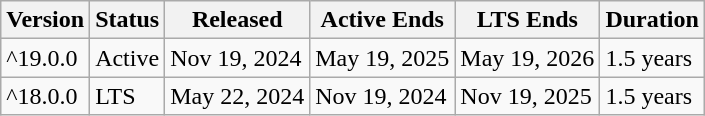<table class="wikitable">
<tr>
<th>Version</th>
<th>Status</th>
<th>Released</th>
<th>Active Ends</th>
<th>LTS Ends</th>
<th>Duration</th>
</tr>
<tr>
<td>^19.0.0</td>
<td>Active</td>
<td>Nov 19, 2024</td>
<td>May 19, 2025</td>
<td>May 19, 2026</td>
<td>1.5 years</td>
</tr>
<tr>
<td>^18.0.0</td>
<td>LTS</td>
<td>May 22, 2024</td>
<td>Nov 19, 2024</td>
<td>Nov 19, 2025</td>
<td>1.5 years</td>
</tr>
</table>
